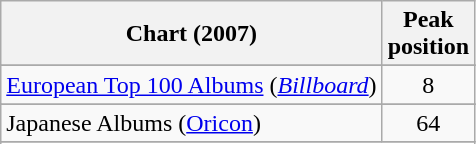<table class="wikitable sortable">
<tr>
<th>Chart (2007)</th>
<th>Peak<br>position</th>
</tr>
<tr>
</tr>
<tr>
<td><a href='#'>European Top 100 Albums</a> (<a href='#'><em>Billboard</em></a>)</td>
<td align="center">8</td>
</tr>
<tr>
</tr>
<tr>
</tr>
<tr>
</tr>
<tr>
<td>Japanese Albums (<a href='#'>Oricon</a>)</td>
<td align="center">64</td>
</tr>
<tr>
</tr>
<tr>
</tr>
<tr>
</tr>
</table>
